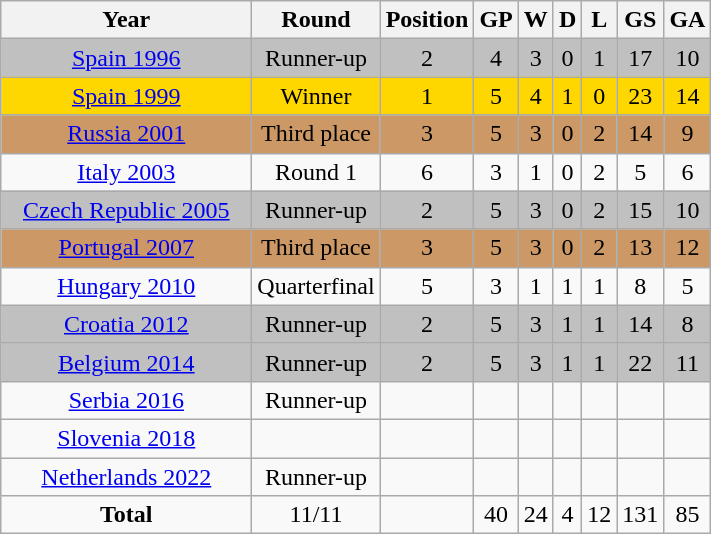<table class="wikitable" style="text-align: center;">
<tr>
<th width=160>Year</th>
<th>Round</th>
<th>Position</th>
<th>GP</th>
<th>W</th>
<th>D</th>
<th>L</th>
<th>GS</th>
<th>GA</th>
</tr>
<tr style="background:silver;">
<td><a href='#'>Spain 1996</a></td>
<td>Runner-up</td>
<td>2</td>
<td>4</td>
<td>3</td>
<td>0</td>
<td>1</td>
<td>17</td>
<td>10</td>
</tr>
<tr style="background:gold;">
<td><a href='#'>Spain 1999</a></td>
<td>Winner</td>
<td>1</td>
<td>5</td>
<td>4</td>
<td>1</td>
<td>0</td>
<td>23</td>
<td>14</td>
</tr>
<tr style="background:#c96;">
<td><a href='#'>Russia 2001</a></td>
<td>Third place</td>
<td>3</td>
<td>5</td>
<td>3</td>
<td>0</td>
<td>2</td>
<td>14</td>
<td>9</td>
</tr>
<tr>
<td><a href='#'>Italy 2003</a></td>
<td>Round 1</td>
<td>6</td>
<td>3</td>
<td>1</td>
<td>0</td>
<td>2</td>
<td>5</td>
<td>6</td>
</tr>
<tr style="background:silver;">
<td><a href='#'>Czech Republic 2005</a></td>
<td>Runner-up</td>
<td>2</td>
<td>5</td>
<td>3</td>
<td>0</td>
<td>2</td>
<td>15</td>
<td>10</td>
</tr>
<tr style="background:#c96;">
<td><a href='#'>Portugal 2007</a></td>
<td>Third place</td>
<td>3</td>
<td>5</td>
<td>3</td>
<td>0</td>
<td>2</td>
<td>13</td>
<td>12</td>
</tr>
<tr>
<td><a href='#'>Hungary 2010</a></td>
<td>Quarterfinal</td>
<td>5</td>
<td>3</td>
<td>1</td>
<td>1</td>
<td>1</td>
<td>8</td>
<td>5</td>
</tr>
<tr style="background:silver;">
<td><a href='#'>Croatia 2012</a></td>
<td>Runner-up</td>
<td>2</td>
<td>5</td>
<td>3</td>
<td>1</td>
<td>1</td>
<td>14</td>
<td>8</td>
</tr>
<tr style="background:silver;">
<td><a href='#'>Belgium 2014</a></td>
<td>Runner-up</td>
<td>2</td>
<td>5</td>
<td>3</td>
<td>1</td>
<td>1</td>
<td>22</td>
<td>11</td>
</tr>
<tr>
<td><a href='#'>Serbia 2016</a></td>
<td>Runner-up</td>
<td></td>
<td></td>
<td></td>
<td></td>
<td></td>
<td></td>
<td></td>
</tr>
<tr>
<td><a href='#'>Slovenia 2018</a></td>
<td></td>
<td></td>
<td></td>
<td></td>
<td></td>
<td></td>
<td></td>
<td></td>
</tr>
<tr>
<td><a href='#'>Netherlands 2022</a></td>
<td>Runner-up</td>
<td></td>
<td></td>
<td></td>
<td></td>
<td></td>
<td></td>
<td></td>
</tr>
<tr>
<td><strong>Total</strong></td>
<td>11/11</td>
<td></td>
<td>40</td>
<td>24</td>
<td>4</td>
<td>12</td>
<td>131</td>
<td>85</td>
</tr>
</table>
